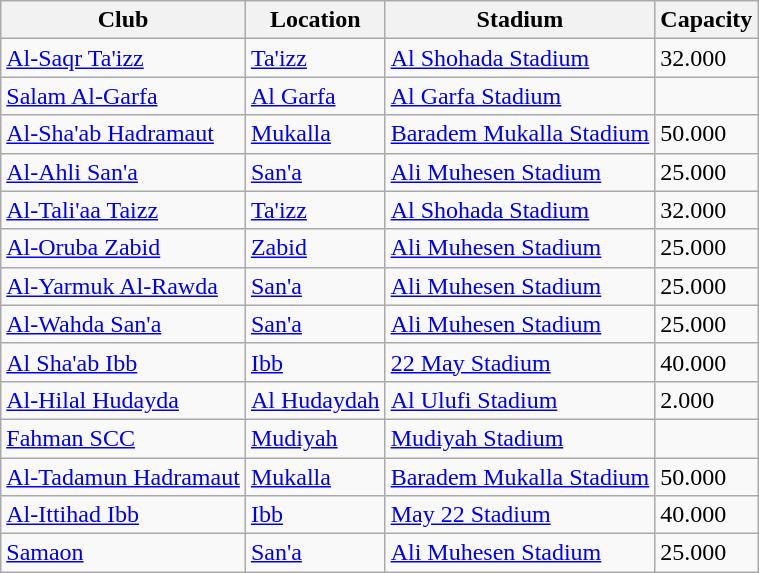<table class="wikitable sortable">
<tr>
<th>Club</th>
<th>Location</th>
<th>Stadium</th>
<th>Capacity</th>
</tr>
<tr>
<td><a href='#'>Al-Saqr Ta'izz</a></td>
<td><a href='#'>Ta'izz</a></td>
<td><a href='#'>Al Shohada Stadium</a></td>
<td>32.000</td>
</tr>
<tr>
<td><a href='#'>Salam Al-Garfa</a></td>
<td><a href='#'>Al Garfa</a></td>
<td><a href='#'>Al Garfa Stadium</a></td>
<td></td>
</tr>
<tr>
<td><a href='#'>Al-Sha'ab Hadramaut</a></td>
<td><a href='#'>Mukalla</a></td>
<td><a href='#'>Baradem Mukalla Stadium</a></td>
<td>50.000</td>
</tr>
<tr>
<td><a href='#'>Al-Ahli San'a</a></td>
<td><a href='#'>San'a</a></td>
<td><a href='#'>Ali Muhesen Stadium</a></td>
<td>25.000</td>
</tr>
<tr>
<td><a href='#'>Al-Tali'aa Taizz</a></td>
<td><a href='#'>Ta'izz</a></td>
<td><a href='#'>Al Shohada Stadium</a></td>
<td>32.000</td>
</tr>
<tr>
<td><a href='#'>Al-Oruba Zabid</a></td>
<td><a href='#'>Zabid</a></td>
<td><a href='#'>Ali Muhesen Stadium</a></td>
<td>25.000</td>
</tr>
<tr>
<td><a href='#'>Al-Yarmuk Al-Rawda</a></td>
<td><a href='#'>San'a</a></td>
<td><a href='#'>Ali Muhesen Stadium</a></td>
<td>25.000</td>
</tr>
<tr>
<td><a href='#'>Al-Wahda San'a</a></td>
<td><a href='#'>San'a</a></td>
<td><a href='#'>Ali Muhesen Stadium</a></td>
<td>25.000</td>
</tr>
<tr>
<td><a href='#'>Al Sha'ab Ibb</a></td>
<td><a href='#'>Ibb</a></td>
<td><a href='#'>22 May Stadium</a></td>
<td>40.000</td>
</tr>
<tr>
<td><a href='#'>Al-Hilal Hudayda</a></td>
<td><a href='#'>Al Hudaydah</a></td>
<td><a href='#'>Al Ulufi Stadium</a></td>
<td>2.000</td>
</tr>
<tr>
<td><a href='#'>Fahman SCC</a></td>
<td><a href='#'>Mudiyah</a></td>
<td><a href='#'>Mudiyah Stadium</a></td>
<td></td>
</tr>
<tr>
<td><a href='#'>Al-Tadamun Hadramaut</a></td>
<td><a href='#'>Mukalla</a></td>
<td><a href='#'>Baradem Mukalla Stadium</a></td>
<td>50.000</td>
</tr>
<tr>
<td><a href='#'>Al-Ittihad Ibb</a></td>
<td><a href='#'>Ibb</a></td>
<td><a href='#'>May 22 Stadium</a></td>
<td>40.000</td>
</tr>
<tr>
<td><a href='#'>Samaon</a></td>
<td><a href='#'>San'a</a></td>
<td><a href='#'>Ali Muhesen Stadium</a></td>
<td>25.000</td>
</tr>
</table>
